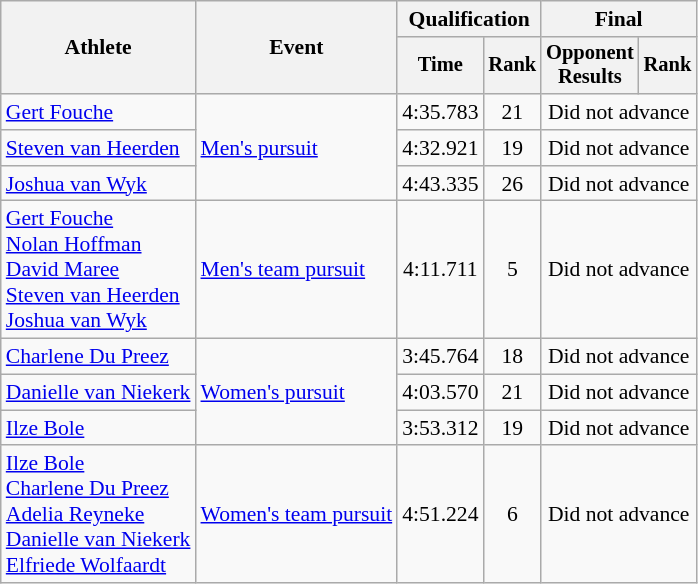<table class="wikitable" style="font-size:90%">
<tr>
<th rowspan=2>Athlete</th>
<th rowspan=2>Event</th>
<th colspan=2>Qualification</th>
<th colspan=2>Final</th>
</tr>
<tr style="font-size:95%">
<th>Time</th>
<th>Rank</th>
<th>Opponent<br>Results</th>
<th>Rank</th>
</tr>
<tr align=center>
<td align=left><a href='#'>Gert Fouche</a></td>
<td align=left rowspan=3><a href='#'>Men's pursuit</a></td>
<td>4:35.783</td>
<td>21</td>
<td colspan=2>Did not advance</td>
</tr>
<tr align=center>
<td align=left><a href='#'>Steven van Heerden</a></td>
<td>4:32.921</td>
<td>19</td>
<td colspan=2>Did not advance</td>
</tr>
<tr align=center>
<td align=left><a href='#'>Joshua van Wyk</a></td>
<td>4:43.335</td>
<td>26</td>
<td colspan=2>Did not advance</td>
</tr>
<tr align=center>
<td align=left><a href='#'>Gert Fouche</a><br><a href='#'>Nolan Hoffman</a><br><a href='#'>David Maree</a><br><a href='#'>Steven van Heerden</a> <br><a href='#'>Joshua van Wyk</a></td>
<td align=left><a href='#'>Men's team pursuit</a></td>
<td>4:11.711</td>
<td>5</td>
<td colspan=2>Did not advance</td>
</tr>
<tr align=center>
<td align=left><a href='#'>Charlene Du Preez</a></td>
<td align=left rowspan=3><a href='#'>Women's pursuit</a></td>
<td>3:45.764</td>
<td>18</td>
<td colspan=2>Did not advance</td>
</tr>
<tr align=center>
<td align=left><a href='#'>Danielle van Niekerk</a></td>
<td>4:03.570</td>
<td>21</td>
<td colspan=2>Did not advance</td>
</tr>
<tr align=center>
<td align=left><a href='#'>Ilze Bole</a></td>
<td>3:53.312</td>
<td>19</td>
<td colspan=2>Did not advance</td>
</tr>
<tr align=center>
<td align=left><a href='#'>Ilze Bole</a><br><a href='#'>Charlene Du Preez</a><br><a href='#'>Adelia Reyneke</a><br><a href='#'>Danielle van Niekerk</a><br><a href='#'>Elfriede Wolfaardt</a></td>
<td align=left><a href='#'>Women's team pursuit</a></td>
<td>4:51.224</td>
<td>6</td>
<td colspan=2>Did not advance</td>
</tr>
</table>
